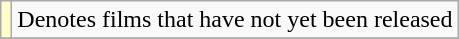<table class="wikitable">
<tr>
<td style="background:#FFFFCC;"></td>
<td>Denotes films that have not yet been released</td>
</tr>
<tr>
</tr>
</table>
